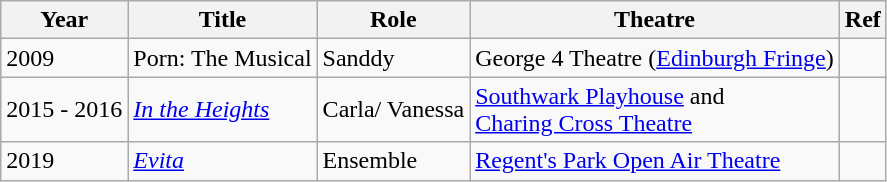<table class="wikitable">
<tr>
<th>Year</th>
<th>Title</th>
<th>Role</th>
<th>Theatre</th>
<th>Ref</th>
</tr>
<tr>
<td>2009</td>
<td>Porn: The Musical</td>
<td>Sanddy</td>
<td>George 4 Theatre (<a href='#'>Edinburgh Fringe</a>)</td>
<td></td>
</tr>
<tr>
<td>2015 - 2016</td>
<td><em><a href='#'>In the Heights</a></em></td>
<td>Carla/ Vanessa</td>
<td><a href='#'>Southwark Playhouse</a> and<br><a href='#'>Charing Cross Theatre</a></td>
<td></td>
</tr>
<tr>
<td>2019</td>
<td><em><a href='#'>Evita</a></em></td>
<td>Ensemble</td>
<td><a href='#'>Regent's Park Open Air Theatre</a></td>
<td></td>
</tr>
</table>
